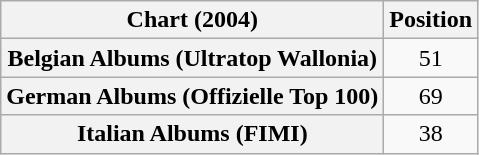<table class="wikitable sortable plainrowheaders" style="text-align:center">
<tr>
<th scope="col">Chart (2004)</th>
<th scope="col">Position</th>
</tr>
<tr>
<th scope="row">Belgian Albums (Ultratop Wallonia)</th>
<td>51</td>
</tr>
<tr>
<th scope="row">German Albums (Offizielle Top 100)</th>
<td>69</td>
</tr>
<tr>
<th scope="row">Italian Albums (FIMI)</th>
<td>38</td>
</tr>
</table>
